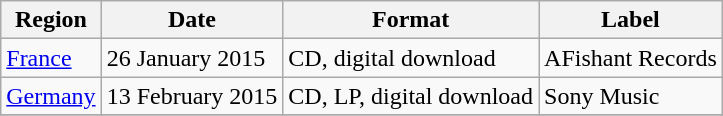<table class=wikitable>
<tr>
<th>Region</th>
<th>Date</th>
<th>Format</th>
<th>Label</th>
</tr>
<tr>
<td><a href='#'>France</a></td>
<td>26 January 2015</td>
<td>CD, digital download</td>
<td>AFishant Records</td>
</tr>
<tr>
<td><a href='#'>Germany</a></td>
<td>13 February 2015</td>
<td>CD, LP, digital download</td>
<td>Sony Music</td>
</tr>
<tr>
</tr>
</table>
